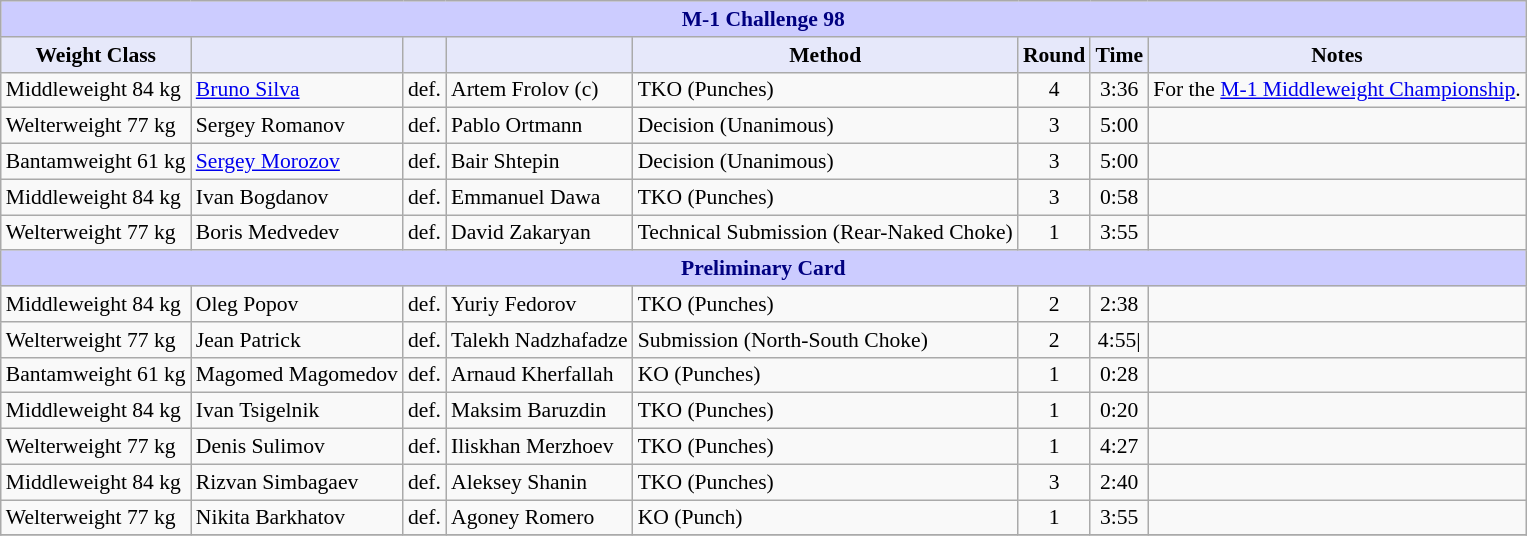<table class="wikitable" style="font-size: 90%;">
<tr>
<th colspan="8" style="background-color: #ccf; color: #000080; text-align: center;"><strong>M-1 Challenge 98</strong></th>
</tr>
<tr>
<th colspan="1" style="background-color: #E6E8FA; color: #000000; text-align: center;">Weight Class</th>
<th colspan="1" style="background-color: #E6E8FA; color: #000000; text-align: center;"></th>
<th colspan="1" style="background-color: #E6E8FA; color: #000000; text-align: center;"></th>
<th colspan="1" style="background-color: #E6E8FA; color: #000000; text-align: center;"></th>
<th colspan="1" style="background-color: #E6E8FA; color: #000000; text-align: center;">Method</th>
<th colspan="1" style="background-color: #E6E8FA; color: #000000; text-align: center;">Round</th>
<th colspan="1" style="background-color: #E6E8FA; color: #000000; text-align: center;">Time</th>
<th colspan="1" style="background-color: #E6E8FA; color: #000000; text-align: center;">Notes</th>
</tr>
<tr>
<td>Middleweight 84 kg</td>
<td> <a href='#'>Bruno Silva</a></td>
<td>def.</td>
<td> Artem Frolov (c)</td>
<td>TKO (Punches)</td>
<td align=center>4</td>
<td align=center>3:36</td>
<td>For the <a href='#'>M-1 Middleweight Championship</a>.</td>
</tr>
<tr>
<td>Welterweight 77 kg</td>
<td> Sergey Romanov</td>
<td>def.</td>
<td> Pablo Ortmann</td>
<td>Decision (Unanimous)</td>
<td align=center>3</td>
<td align=center>5:00</td>
<td></td>
</tr>
<tr>
<td>Bantamweight 61 kg</td>
<td> <a href='#'>Sergey Morozov</a></td>
<td>def.</td>
<td> Bair Shtepin</td>
<td>Decision (Unanimous)</td>
<td align=center>3</td>
<td align=center>5:00</td>
<td></td>
</tr>
<tr>
<td>Middleweight 84 kg</td>
<td> Ivan Bogdanov</td>
<td>def.</td>
<td> Emmanuel Dawa</td>
<td>TKO (Punches)</td>
<td align=center>3</td>
<td align=center>0:58</td>
<td></td>
</tr>
<tr>
<td>Welterweight 77 kg</td>
<td> Boris Medvedev</td>
<td>def.</td>
<td> David Zakaryan</td>
<td>Technical Submission (Rear-Naked Choke)</td>
<td align=center>1</td>
<td align=center>3:55</td>
<td></td>
</tr>
<tr>
<th colspan="8" style="background-color: #ccf; color: #000080; text-align: center;"><strong>Preliminary Card</strong></th>
</tr>
<tr>
<td>Middleweight 84 kg</td>
<td> Oleg Popov</td>
<td>def.</td>
<td> Yuriy Fedorov</td>
<td>TKO (Punches)</td>
<td align=center>2</td>
<td align=center>2:38</td>
<td></td>
</tr>
<tr>
<td>Welterweight 77 kg</td>
<td> Jean Patrick</td>
<td>def.</td>
<td> Talekh Nadzhafadze</td>
<td>Submission (North-South Choke)</td>
<td align=center>2</td>
<td align=center>4:55|</td>
</tr>
<tr>
<td>Bantamweight 61 kg</td>
<td> Magomed Magomedov</td>
<td>def.</td>
<td> Arnaud Kherfallah</td>
<td>KO (Punches)</td>
<td align=center>1</td>
<td align=center>0:28</td>
<td></td>
</tr>
<tr>
<td>Middleweight 84 kg</td>
<td> Ivan Tsigelnik</td>
<td>def.</td>
<td> Maksim Baruzdin</td>
<td>TKO (Punches)</td>
<td align=center>1</td>
<td align=center>0:20</td>
<td></td>
</tr>
<tr>
<td>Welterweight 77 kg</td>
<td> Denis Sulimov</td>
<td>def.</td>
<td> Iliskhan Merzhoev</td>
<td>TKO (Punches)</td>
<td align=center>1</td>
<td align=center>4:27</td>
<td></td>
</tr>
<tr>
<td>Middleweight 84 kg</td>
<td> Rizvan Simbagaev</td>
<td>def.</td>
<td> Aleksey Shanin</td>
<td>TKO (Punches)</td>
<td align=center>3</td>
<td align=center>2:40</td>
<td></td>
</tr>
<tr>
<td>Welterweight 77 kg</td>
<td> Nikita Barkhatov</td>
<td>def.</td>
<td> Agoney Romero</td>
<td>KO (Punch)</td>
<td align=center>1</td>
<td align=center>3:55</td>
<td></td>
</tr>
<tr>
</tr>
</table>
